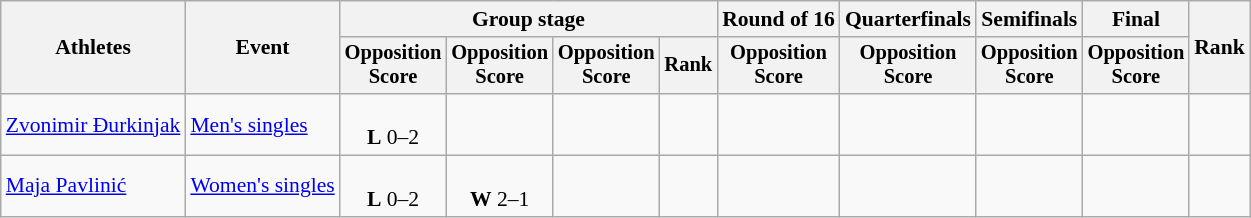<table class="wikitable" style="font-size:90%">
<tr>
<th rowspan="2">Athletes</th>
<th rowspan="2">Event</th>
<th colspan="4">Group stage</th>
<th>Round of 16</th>
<th>Quarterfinals</th>
<th>Semifinals</th>
<th>Final</th>
<th rowspan="2">Rank</th>
</tr>
<tr style="font-size:95%">
<th>Opposition<br>Score</th>
<th>Opposition<br>Score</th>
<th>Opposition<br>Score</th>
<th>Rank</th>
<th>Opposition<br>Score</th>
<th>Opposition<br>Score</th>
<th>Opposition<br>Score</th>
<th>Opposition<br>Score</th>
</tr>
<tr align="center">
<td align="left"><a href='#'>Zvonimir Đurkinjak</a></td>
<td align="left"><a href='#'>Men's singles</a></td>
<td><br><strong>L</strong> 0–2</td>
<td><br></td>
<td><br></td>
<td></td>
<td></td>
<td></td>
<td></td>
<td></td>
<td></td>
</tr>
<tr align="center">
<td align="left"><a href='#'>Maja Pavlinić</a></td>
<td align="left"><a href='#'>Women's singles</a></td>
<td><br><strong>L</strong> 0–2</td>
<td><br><strong>W</strong> 2–1</td>
<td><br></td>
<td></td>
<td></td>
<td></td>
<td></td>
<td></td>
<td></td>
</tr>
</table>
